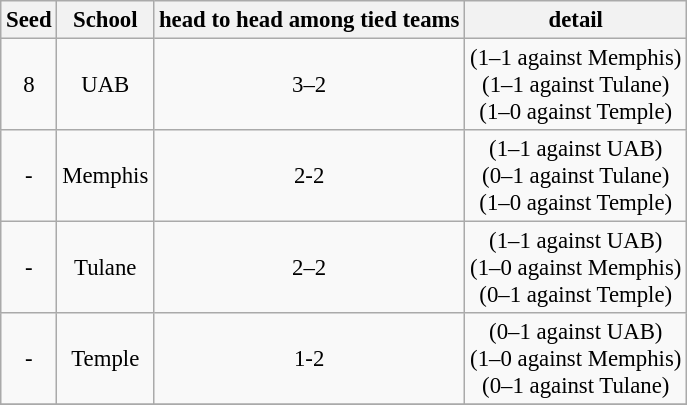<table class="wikitable" style="white-space:nowrap; font-size:95%;text-align:center">
<tr>
<th>Seed</th>
<th>School</th>
<th>head to head among tied teams</th>
<th>detail</th>
</tr>
<tr>
<td>8</td>
<td>UAB</td>
<td>3–2</td>
<td>(1–1 against Memphis)<br>(1–1 against Tulane)<br>(1–0 against Temple)</td>
</tr>
<tr>
<td>-</td>
<td>Memphis</td>
<td>2-2</td>
<td>(1–1 against UAB)<br>(0–1 against Tulane)<br>(1–0 against Temple)</td>
</tr>
<tr>
<td>-</td>
<td>Tulane</td>
<td>2–2</td>
<td>(1–1 against UAB)<br>(1–0 against Memphis)<br>(0–1 against Temple)</td>
</tr>
<tr>
<td>-</td>
<td>Temple</td>
<td>1-2</td>
<td>(0–1 against UAB)<br>(1–0 against Memphis)<br>(0–1 against Tulane)</td>
</tr>
<tr>
</tr>
</table>
